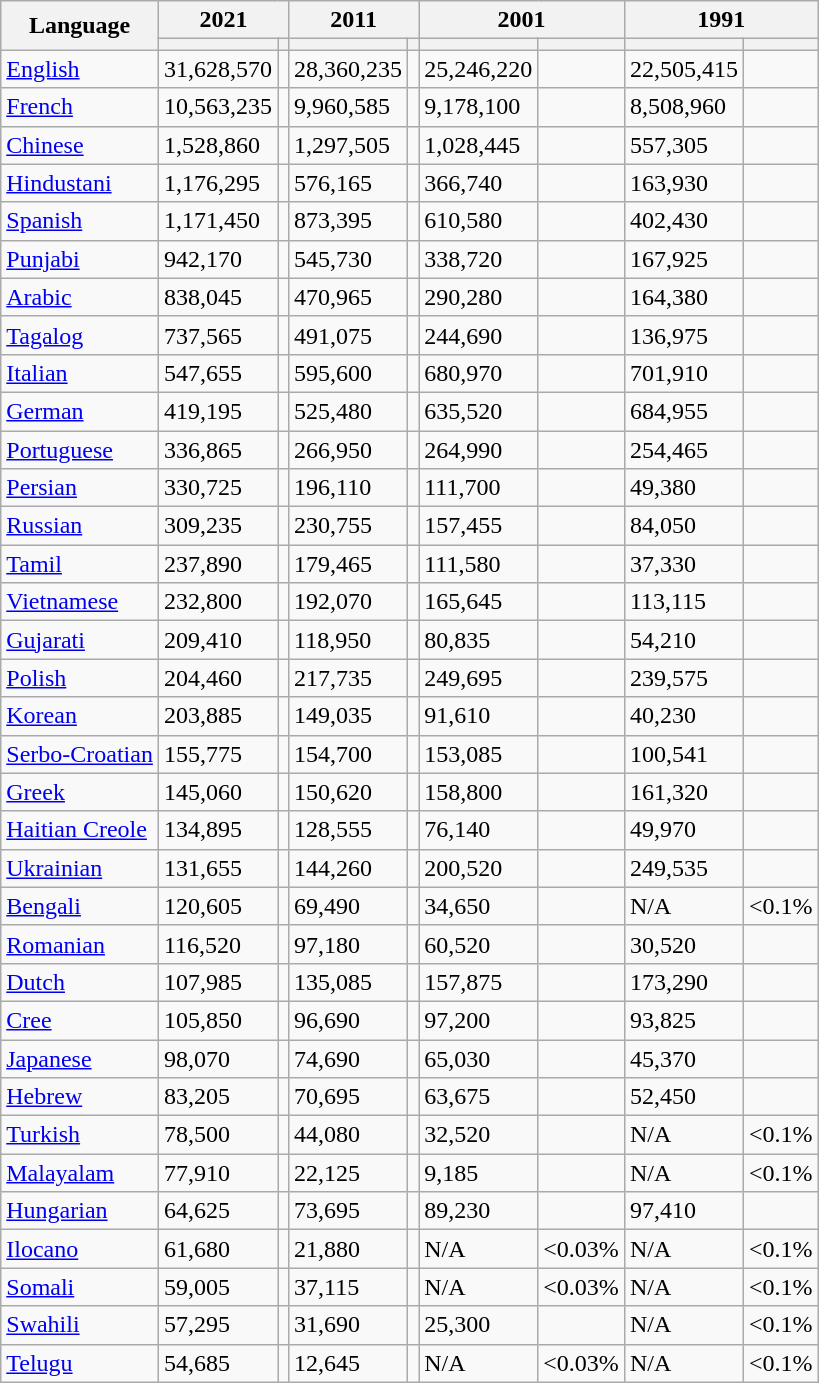<table class="wikitable sortable sticky-header-multi" style=text-align:center" style="margin:1em auto;" |+Knowledge of Languages in Canada>
<tr>
<th rowspan="2">Language</th>
<th colspan="2">2021</th>
<th colspan="2">2011</th>
<th colspan="2">2001</th>
<th colspan="2">1991</th>
</tr>
<tr>
<th><a href='#'></a></th>
<th></th>
<th></th>
<th></th>
<th></th>
<th></th>
<th></th>
<th></th>
</tr>
<tr>
<td><a href='#'>English</a></td>
<td>31,628,570</td>
<td></td>
<td>28,360,235</td>
<td></td>
<td>25,246,220</td>
<td></td>
<td>22,505,415</td>
<td></td>
</tr>
<tr>
<td><a href='#'>French</a></td>
<td>10,563,235</td>
<td></td>
<td>9,960,585</td>
<td></td>
<td>9,178,100</td>
<td></td>
<td>8,508,960</td>
<td></td>
</tr>
<tr>
<td><a href='#'>Chinese</a></td>
<td>1,528,860</td>
<td></td>
<td>1,297,505</td>
<td></td>
<td>1,028,445</td>
<td></td>
<td>557,305</td>
<td></td>
</tr>
<tr>
<td><a href='#'>Hindustani</a></td>
<td>1,176,295</td>
<td></td>
<td>576,165</td>
<td></td>
<td>366,740</td>
<td></td>
<td>163,930</td>
<td></td>
</tr>
<tr>
<td><a href='#'>Spanish</a></td>
<td>1,171,450</td>
<td></td>
<td>873,395</td>
<td></td>
<td>610,580</td>
<td></td>
<td>402,430</td>
<td></td>
</tr>
<tr>
<td><a href='#'>Punjabi</a></td>
<td>942,170</td>
<td></td>
<td>545,730</td>
<td></td>
<td>338,720</td>
<td></td>
<td>167,925</td>
<td></td>
</tr>
<tr>
<td><a href='#'>Arabic</a></td>
<td>838,045</td>
<td></td>
<td>470,965</td>
<td></td>
<td>290,280</td>
<td></td>
<td>164,380</td>
<td></td>
</tr>
<tr>
<td><a href='#'>Tagalog</a></td>
<td>737,565</td>
<td></td>
<td>491,075</td>
<td></td>
<td>244,690</td>
<td></td>
<td>136,975</td>
<td></td>
</tr>
<tr>
<td><a href='#'>Italian</a></td>
<td>547,655</td>
<td></td>
<td>595,600</td>
<td></td>
<td>680,970</td>
<td></td>
<td>701,910</td>
<td></td>
</tr>
<tr>
<td><a href='#'>German</a></td>
<td>419,195</td>
<td></td>
<td>525,480</td>
<td></td>
<td>635,520</td>
<td></td>
<td>684,955</td>
<td></td>
</tr>
<tr>
<td><a href='#'>Portuguese</a></td>
<td>336,865</td>
<td></td>
<td>266,950</td>
<td></td>
<td>264,990</td>
<td></td>
<td>254,465</td>
<td></td>
</tr>
<tr>
<td><a href='#'>Persian</a></td>
<td>330,725</td>
<td></td>
<td>196,110</td>
<td></td>
<td>111,700</td>
<td></td>
<td>49,380</td>
<td></td>
</tr>
<tr>
<td><a href='#'>Russian</a></td>
<td>309,235</td>
<td></td>
<td>230,755</td>
<td></td>
<td>157,455</td>
<td></td>
<td>84,050</td>
<td></td>
</tr>
<tr>
<td><a href='#'>Tamil</a></td>
<td>237,890</td>
<td></td>
<td>179,465</td>
<td></td>
<td>111,580</td>
<td></td>
<td>37,330</td>
<td></td>
</tr>
<tr>
<td><a href='#'>Vietnamese</a></td>
<td>232,800</td>
<td></td>
<td>192,070</td>
<td></td>
<td>165,645</td>
<td></td>
<td>113,115</td>
<td></td>
</tr>
<tr>
<td><a href='#'>Gujarati</a></td>
<td>209,410</td>
<td></td>
<td>118,950</td>
<td></td>
<td>80,835</td>
<td></td>
<td>54,210</td>
<td></td>
</tr>
<tr>
<td><a href='#'>Polish</a></td>
<td>204,460</td>
<td></td>
<td>217,735</td>
<td></td>
<td>249,695</td>
<td></td>
<td>239,575</td>
<td></td>
</tr>
<tr>
<td><a href='#'>Korean</a></td>
<td>203,885</td>
<td></td>
<td>149,035</td>
<td></td>
<td>91,610</td>
<td></td>
<td>40,230</td>
<td></td>
</tr>
<tr>
<td><a href='#'>Serbo-Croatian</a></td>
<td>155,775</td>
<td></td>
<td>154,700</td>
<td></td>
<td>153,085</td>
<td></td>
<td>100,541</td>
<td></td>
</tr>
<tr>
<td><a href='#'>Greek</a></td>
<td>145,060</td>
<td></td>
<td>150,620</td>
<td></td>
<td>158,800</td>
<td></td>
<td>161,320</td>
<td></td>
</tr>
<tr>
<td><a href='#'>Haitian Creole</a></td>
<td>134,895</td>
<td></td>
<td>128,555</td>
<td></td>
<td>76,140</td>
<td></td>
<td>49,970</td>
<td></td>
</tr>
<tr>
<td><a href='#'>Ukrainian</a></td>
<td>131,655</td>
<td></td>
<td>144,260</td>
<td></td>
<td>200,520</td>
<td></td>
<td>249,535</td>
<td></td>
</tr>
<tr>
<td><a href='#'>Bengali</a></td>
<td>120,605</td>
<td></td>
<td>69,490</td>
<td></td>
<td>34,650</td>
<td></td>
<td>N/A</td>
<td><0.1%</td>
</tr>
<tr>
<td><a href='#'>Romanian</a></td>
<td>116,520</td>
<td></td>
<td>97,180</td>
<td></td>
<td>60,520</td>
<td></td>
<td>30,520</td>
<td></td>
</tr>
<tr>
<td><a href='#'>Dutch</a></td>
<td>107,985</td>
<td></td>
<td>135,085</td>
<td></td>
<td>157,875</td>
<td></td>
<td>173,290</td>
<td></td>
</tr>
<tr>
<td><a href='#'>Cree</a></td>
<td>105,850</td>
<td></td>
<td>96,690</td>
<td></td>
<td>97,200</td>
<td></td>
<td>93,825</td>
<td></td>
</tr>
<tr>
<td><a href='#'>Japanese</a></td>
<td>98,070</td>
<td></td>
<td>74,690</td>
<td></td>
<td>65,030</td>
<td></td>
<td>45,370</td>
<td></td>
</tr>
<tr>
<td><a href='#'>Hebrew</a></td>
<td>83,205</td>
<td></td>
<td>70,695</td>
<td></td>
<td>63,675</td>
<td></td>
<td>52,450</td>
<td></td>
</tr>
<tr>
<td><a href='#'>Turkish</a></td>
<td>78,500</td>
<td></td>
<td>44,080</td>
<td></td>
<td>32,520</td>
<td></td>
<td>N/A</td>
<td><0.1%</td>
</tr>
<tr>
<td><a href='#'>Malayalam</a></td>
<td>77,910</td>
<td></td>
<td>22,125</td>
<td></td>
<td>9,185</td>
<td></td>
<td>N/A</td>
<td><0.1%</td>
</tr>
<tr>
<td><a href='#'>Hungarian</a></td>
<td>64,625</td>
<td></td>
<td>73,695</td>
<td></td>
<td>89,230</td>
<td></td>
<td>97,410</td>
<td></td>
</tr>
<tr>
<td><a href='#'>Ilocano</a></td>
<td>61,680</td>
<td></td>
<td>21,880</td>
<td></td>
<td>N/A</td>
<td><0.03%</td>
<td>N/A</td>
<td><0.1%</td>
</tr>
<tr>
<td><a href='#'>Somali</a></td>
<td>59,005</td>
<td></td>
<td>37,115</td>
<td></td>
<td>N/A</td>
<td><0.03%</td>
<td>N/A</td>
<td><0.1%</td>
</tr>
<tr>
<td><a href='#'>Swahili</a></td>
<td>57,295</td>
<td></td>
<td>31,690</td>
<td></td>
<td>25,300</td>
<td></td>
<td>N/A</td>
<td><0.1%</td>
</tr>
<tr>
<td><a href='#'>Telugu</a></td>
<td>54,685</td>
<td></td>
<td>12,645</td>
<td></td>
<td>N/A</td>
<td><0.03%</td>
<td>N/A</td>
<td><0.1%</td>
</tr>
</table>
